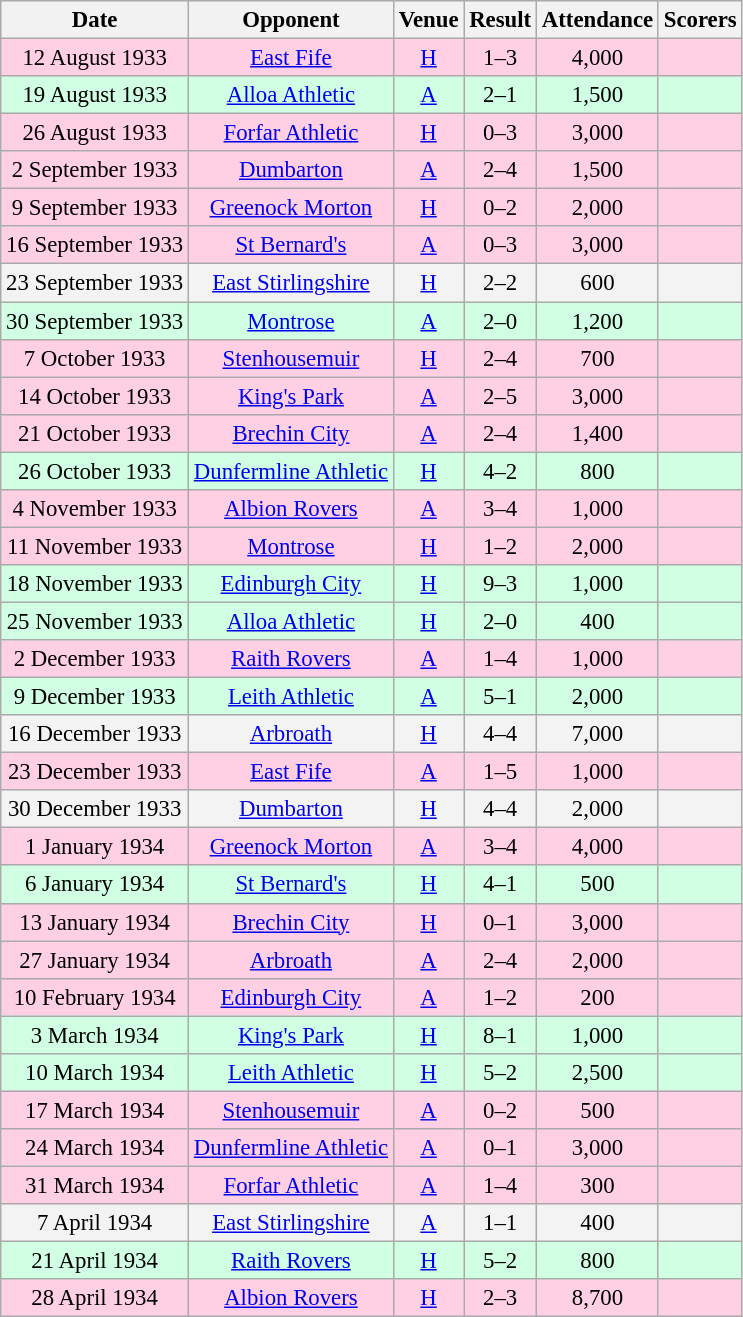<table class="wikitable sortable" style="font-size:95%; text-align:center">
<tr>
<th>Date</th>
<th>Opponent</th>
<th>Venue</th>
<th>Result</th>
<th>Attendance</th>
<th>Scorers</th>
</tr>
<tr bgcolor = "#ffd0e3">
<td>12 August 1933</td>
<td><a href='#'>East Fife</a></td>
<td><a href='#'>H</a></td>
<td>1–3</td>
<td>4,000</td>
<td></td>
</tr>
<tr bgcolor = "#d0ffe3">
<td>19 August 1933</td>
<td><a href='#'>Alloa Athletic</a></td>
<td><a href='#'>A</a></td>
<td>2–1</td>
<td>1,500</td>
<td></td>
</tr>
<tr bgcolor = "#ffd0e3">
<td>26 August 1933</td>
<td><a href='#'>Forfar Athletic</a></td>
<td><a href='#'>H</a></td>
<td>0–3</td>
<td>3,000</td>
<td></td>
</tr>
<tr bgcolor = "#ffd0e3">
<td>2 September 1933</td>
<td><a href='#'>Dumbarton</a></td>
<td><a href='#'>A</a></td>
<td>2–4</td>
<td>1,500</td>
<td></td>
</tr>
<tr bgcolor = "#ffd0e3">
<td>9 September 1933</td>
<td><a href='#'>Greenock Morton</a></td>
<td><a href='#'>H</a></td>
<td>0–2</td>
<td>2,000</td>
<td></td>
</tr>
<tr bgcolor = "#ffd0e3">
<td>16 September 1933</td>
<td><a href='#'>St Bernard's</a></td>
<td><a href='#'>A</a></td>
<td>0–3</td>
<td>3,000</td>
<td></td>
</tr>
<tr bgcolor = "#f3f3f3">
<td>23 September 1933</td>
<td><a href='#'>East Stirlingshire</a></td>
<td><a href='#'>H</a></td>
<td>2–2</td>
<td>600</td>
<td></td>
</tr>
<tr bgcolor = "#d0ffe3">
<td>30 September 1933</td>
<td><a href='#'>Montrose</a></td>
<td><a href='#'>A</a></td>
<td>2–0</td>
<td>1,200</td>
<td></td>
</tr>
<tr bgcolor = "#ffd0e3">
<td>7 October 1933</td>
<td><a href='#'>Stenhousemuir</a></td>
<td><a href='#'>H</a></td>
<td>2–4</td>
<td>700</td>
<td></td>
</tr>
<tr bgcolor = "#ffd0e3">
<td>14 October 1933</td>
<td><a href='#'>King's Park</a></td>
<td><a href='#'>A</a></td>
<td>2–5</td>
<td>3,000</td>
<td></td>
</tr>
<tr bgcolor = "#ffd0e3">
<td>21 October 1933</td>
<td><a href='#'>Brechin City</a></td>
<td><a href='#'>A</a></td>
<td>2–4</td>
<td>1,400</td>
<td></td>
</tr>
<tr bgcolor = "#d0ffe3">
<td>26 October 1933</td>
<td><a href='#'>Dunfermline Athletic</a></td>
<td><a href='#'>H</a></td>
<td>4–2</td>
<td>800</td>
<td></td>
</tr>
<tr bgcolor = "#ffd0e3">
<td>4 November 1933</td>
<td><a href='#'>Albion Rovers</a></td>
<td><a href='#'>A</a></td>
<td>3–4</td>
<td>1,000</td>
<td></td>
</tr>
<tr bgcolor = "#ffd0e3">
<td>11 November 1933</td>
<td><a href='#'>Montrose</a></td>
<td><a href='#'>H</a></td>
<td>1–2</td>
<td>2,000</td>
<td></td>
</tr>
<tr bgcolor = "#d0ffe3">
<td>18 November 1933</td>
<td><a href='#'>Edinburgh City</a></td>
<td><a href='#'>H</a></td>
<td>9–3</td>
<td>1,000</td>
<td></td>
</tr>
<tr bgcolor = "#d0ffe3">
<td>25 November 1933</td>
<td><a href='#'>Alloa Athletic</a></td>
<td><a href='#'>H</a></td>
<td>2–0</td>
<td>400</td>
<td></td>
</tr>
<tr bgcolor = "#ffd0e3">
<td>2 December 1933</td>
<td><a href='#'>Raith Rovers</a></td>
<td><a href='#'>A</a></td>
<td>1–4</td>
<td>1,000</td>
<td></td>
</tr>
<tr bgcolor = "#d0ffe3">
<td>9 December 1933</td>
<td><a href='#'>Leith Athletic</a></td>
<td><a href='#'>A</a></td>
<td>5–1</td>
<td>2,000</td>
<td></td>
</tr>
<tr bgcolor = "#f3f3f3">
<td>16 December 1933</td>
<td><a href='#'>Arbroath</a></td>
<td><a href='#'>H</a></td>
<td>4–4</td>
<td>7,000</td>
<td></td>
</tr>
<tr bgcolor = "#ffd0e3">
<td>23 December 1933</td>
<td><a href='#'>East Fife</a></td>
<td><a href='#'>A</a></td>
<td>1–5</td>
<td>1,000</td>
<td></td>
</tr>
<tr bgcolor = "#f3f3f3">
<td>30 December 1933</td>
<td><a href='#'>Dumbarton</a></td>
<td><a href='#'>H</a></td>
<td>4–4</td>
<td>2,000</td>
<td></td>
</tr>
<tr bgcolor = "#ffd0e3">
<td>1 January 1934</td>
<td><a href='#'>Greenock Morton</a></td>
<td><a href='#'>A</a></td>
<td>3–4</td>
<td>4,000</td>
<td></td>
</tr>
<tr bgcolor = "#d0ffe3">
<td>6 January 1934</td>
<td><a href='#'>St Bernard's</a></td>
<td><a href='#'>H</a></td>
<td>4–1</td>
<td>500</td>
<td></td>
</tr>
<tr bgcolor = "#ffd0e3">
<td>13 January 1934</td>
<td><a href='#'>Brechin City</a></td>
<td><a href='#'>H</a></td>
<td>0–1</td>
<td>3,000</td>
<td></td>
</tr>
<tr bgcolor = "#ffd0e3">
<td>27 January 1934</td>
<td><a href='#'>Arbroath</a></td>
<td><a href='#'>A</a></td>
<td>2–4</td>
<td>2,000</td>
<td></td>
</tr>
<tr bgcolor = "#ffd0e3">
<td>10 February 1934</td>
<td><a href='#'>Edinburgh City</a></td>
<td><a href='#'>A</a></td>
<td>1–2</td>
<td>200</td>
<td></td>
</tr>
<tr bgcolor = "#d0ffe3">
<td>3 March 1934</td>
<td><a href='#'>King's Park</a></td>
<td><a href='#'>H</a></td>
<td>8–1</td>
<td>1,000</td>
<td></td>
</tr>
<tr bgcolor = "#d0ffe3">
<td>10 March 1934</td>
<td><a href='#'>Leith Athletic</a></td>
<td><a href='#'>H</a></td>
<td>5–2</td>
<td>2,500</td>
<td></td>
</tr>
<tr bgcolor = "#ffd0e3">
<td>17 March 1934</td>
<td><a href='#'>Stenhousemuir</a></td>
<td><a href='#'>A</a></td>
<td>0–2</td>
<td>500</td>
<td></td>
</tr>
<tr bgcolor = "#ffd0e3">
<td>24 March 1934</td>
<td><a href='#'>Dunfermline Athletic</a></td>
<td><a href='#'>A</a></td>
<td>0–1</td>
<td>3,000</td>
<td></td>
</tr>
<tr bgcolor = "#ffd0e3">
<td>31 March 1934</td>
<td><a href='#'>Forfar Athletic</a></td>
<td><a href='#'>A</a></td>
<td>1–4</td>
<td>300</td>
<td></td>
</tr>
<tr bgcolor = "#f3f3f3">
<td>7 April 1934</td>
<td><a href='#'>East Stirlingshire</a></td>
<td><a href='#'>A</a></td>
<td>1–1</td>
<td>400</td>
<td></td>
</tr>
<tr bgcolor = "#d0ffe3">
<td>21 April 1934</td>
<td><a href='#'>Raith Rovers</a></td>
<td><a href='#'>H</a></td>
<td>5–2</td>
<td>800</td>
<td></td>
</tr>
<tr bgcolor = "#ffd0e3">
<td>28 April 1934</td>
<td><a href='#'>Albion Rovers</a></td>
<td><a href='#'>H</a></td>
<td>2–3</td>
<td>8,700</td>
<td></td>
</tr>
</table>
